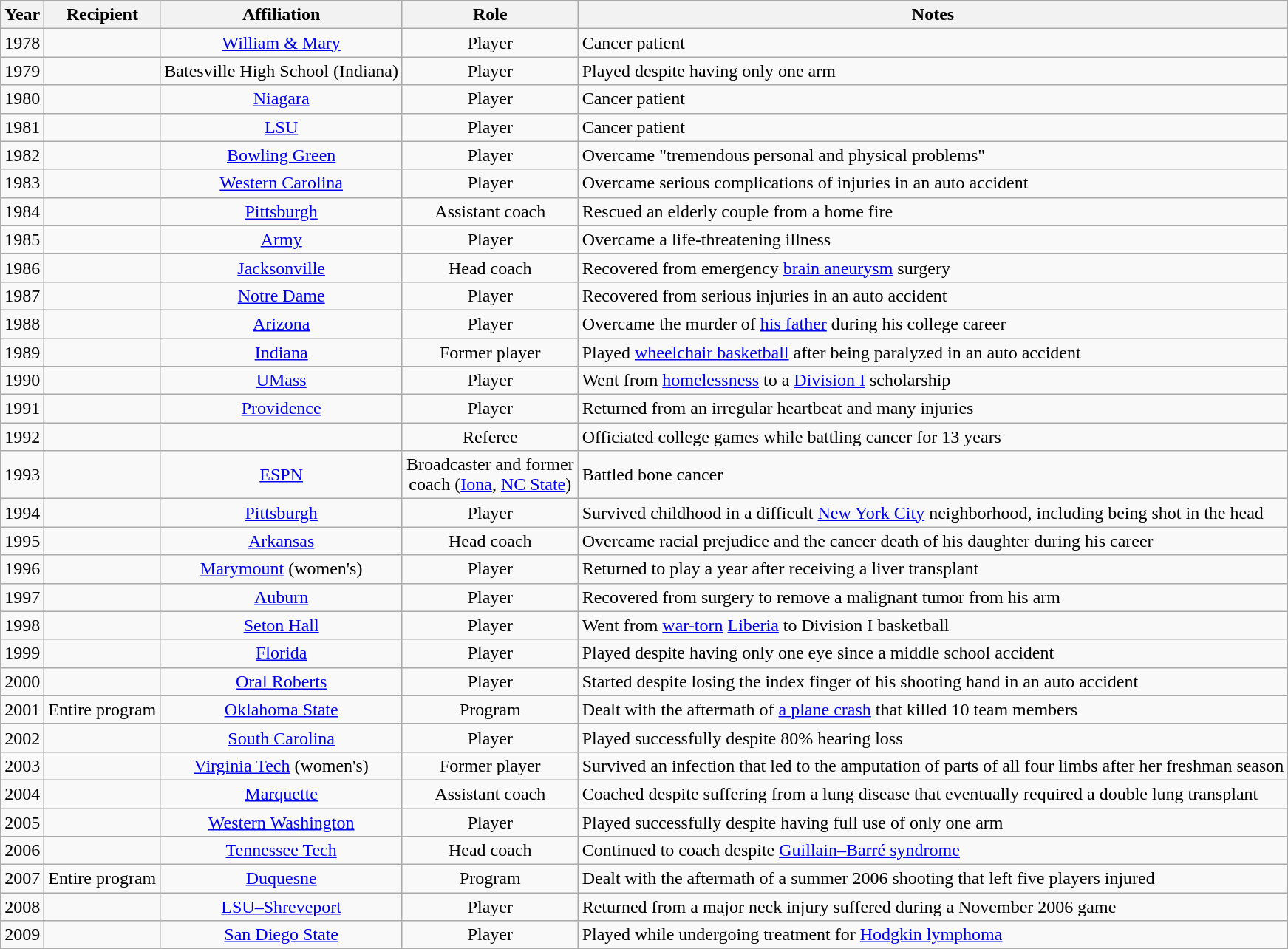<table class="wikitable sortable" style="text-align:center">
<tr>
<th>Year</th>
<th>Recipient</th>
<th>Affiliation</th>
<th>Role</th>
<th class=unsortable>Notes</th>
</tr>
<tr align=center>
<td>1978</td>
<td></td>
<td><a href='#'>William & Mary</a></td>
<td>Player</td>
<td align= left>Cancer patient</td>
</tr>
<tr align=center>
<td>1979</td>
<td></td>
<td>Batesville High School (Indiana)</td>
<td>Player</td>
<td align= left>Played despite having only one arm</td>
</tr>
<tr align=center>
<td>1980</td>
<td></td>
<td><a href='#'>Niagara</a></td>
<td>Player</td>
<td align= left>Cancer patient</td>
</tr>
<tr align=center>
<td>1981</td>
<td></td>
<td><a href='#'>LSU</a></td>
<td>Player</td>
<td align= left>Cancer patient</td>
</tr>
<tr align=center>
<td>1982</td>
<td></td>
<td><a href='#'>Bowling Green</a></td>
<td>Player</td>
<td align= left>Overcame "tremendous personal and physical problems"</td>
</tr>
<tr align=center>
<td>1983</td>
<td></td>
<td><a href='#'>Western Carolina</a></td>
<td>Player</td>
<td align= left>Overcame serious complications of injuries in an auto accident</td>
</tr>
<tr align=center>
<td>1984</td>
<td></td>
<td><a href='#'>Pittsburgh</a></td>
<td>Assistant coach</td>
<td align= left>Rescued an elderly couple from a home fire</td>
</tr>
<tr align=center>
<td>1985</td>
<td></td>
<td><a href='#'>Army</a></td>
<td>Player</td>
<td align= left>Overcame a life-threatening illness</td>
</tr>
<tr align=center>
<td>1986</td>
<td></td>
<td><a href='#'>Jacksonville</a></td>
<td>Head coach</td>
<td align= left>Recovered from emergency <a href='#'>brain aneurysm</a> surgery</td>
</tr>
<tr align=center>
<td>1987</td>
<td></td>
<td><a href='#'>Notre Dame</a></td>
<td>Player</td>
<td align= left>Recovered from serious injuries in an auto accident</td>
</tr>
<tr align=center>
<td>1988</td>
<td></td>
<td><a href='#'>Arizona</a></td>
<td>Player</td>
<td align= left>Overcame the murder of <a href='#'>his father</a> during his college career</td>
</tr>
<tr align=center>
<td>1989</td>
<td></td>
<td><a href='#'>Indiana</a></td>
<td>Former player</td>
<td align= left>Played <a href='#'>wheelchair basketball</a> after being paralyzed in an auto accident</td>
</tr>
<tr align=center>
<td>1990</td>
<td></td>
<td><a href='#'>UMass</a></td>
<td>Player</td>
<td align= left>Went from <a href='#'>homelessness</a> to a <a href='#'>Division I</a> scholarship</td>
</tr>
<tr align=center>
<td>1991</td>
<td></td>
<td><a href='#'>Providence</a></td>
<td>Player</td>
<td align= left>Returned from an irregular heartbeat and many injuries</td>
</tr>
<tr align=center>
<td>1992</td>
<td></td>
<td></td>
<td>Referee</td>
<td align= left>Officiated college games while battling cancer for 13 years</td>
</tr>
<tr align=center>
<td>1993</td>
<td></td>
<td><a href='#'>ESPN</a></td>
<td>Broadcaster and former <br>coach (<a href='#'>Iona</a>, <a href='#'>NC State</a>)</td>
<td align= left>Battled bone cancer</td>
</tr>
<tr align=center>
<td>1994</td>
<td></td>
<td><a href='#'>Pittsburgh</a></td>
<td>Player</td>
<td align= left>Survived childhood in a difficult <a href='#'>New York City</a> neighborhood, including being shot in the head</td>
</tr>
<tr align=center>
<td>1995</td>
<td></td>
<td><a href='#'>Arkansas</a></td>
<td>Head coach</td>
<td align= left>Overcame racial prejudice and the cancer death of his daughter during his career</td>
</tr>
<tr align=center>
<td>1996</td>
<td></td>
<td><a href='#'>Marymount</a> (women's)</td>
<td>Player</td>
<td align= left>Returned to play a year after receiving a liver transplant</td>
</tr>
<tr align=center>
<td>1997</td>
<td></td>
<td><a href='#'>Auburn</a></td>
<td>Player</td>
<td align= left>Recovered from surgery to remove a malignant tumor from his arm</td>
</tr>
<tr align=center>
<td>1998</td>
<td></td>
<td><a href='#'>Seton Hall</a></td>
<td>Player</td>
<td align= left>Went from <a href='#'>war-torn</a> <a href='#'>Liberia</a> to Division I basketball</td>
</tr>
<tr align=center>
<td>1999</td>
<td></td>
<td><a href='#'>Florida</a></td>
<td>Player</td>
<td align= left>Played despite having only one eye since a middle school accident</td>
</tr>
<tr align=center>
<td>2000</td>
<td></td>
<td><a href='#'>Oral Roberts</a></td>
<td>Player</td>
<td align= left>Started despite losing the index finger of his shooting hand in an auto accident</td>
</tr>
<tr align=center>
<td>2001</td>
<td>Entire program</td>
<td><a href='#'>Oklahoma State</a></td>
<td>Program</td>
<td align= left>Dealt with the aftermath of <a href='#'>a plane crash</a> that killed 10 team members</td>
</tr>
<tr align=center>
<td>2002</td>
<td></td>
<td><a href='#'>South Carolina</a></td>
<td>Player</td>
<td align= left>Played successfully despite 80% hearing loss</td>
</tr>
<tr align=center>
<td>2003</td>
<td></td>
<td><a href='#'>Virginia Tech</a> (women's)</td>
<td>Former player</td>
<td align= left>Survived an infection that led to the amputation of parts of all four limbs after her freshman season</td>
</tr>
<tr align=center>
<td>2004</td>
<td></td>
<td><a href='#'>Marquette</a></td>
<td>Assistant coach</td>
<td align= left>Coached despite suffering from a lung disease that eventually required a double lung transplant</td>
</tr>
<tr align=center>
<td>2005</td>
<td></td>
<td><a href='#'>Western Washington</a></td>
<td>Player</td>
<td align= left>Played successfully despite having full use of only one arm</td>
</tr>
<tr align=center>
<td>2006</td>
<td></td>
<td><a href='#'>Tennessee Tech</a></td>
<td>Head coach</td>
<td align= left>Continued to coach despite <a href='#'>Guillain–Barré syndrome</a></td>
</tr>
<tr align=center>
<td>2007</td>
<td>Entire program</td>
<td><a href='#'>Duquesne</a></td>
<td>Program</td>
<td align= left>Dealt with the aftermath of a summer 2006 shooting that left five players injured</td>
</tr>
<tr align=center>
<td>2008</td>
<td></td>
<td><a href='#'>LSU–Shreveport</a></td>
<td>Player</td>
<td align= left>Returned from a major neck injury suffered during a November 2006 game</td>
</tr>
<tr align=center>
<td>2009</td>
<td></td>
<td><a href='#'>San Diego State</a></td>
<td>Player</td>
<td align= left>Played while undergoing treatment for <a href='#'>Hodgkin lymphoma</a></td>
</tr>
</table>
